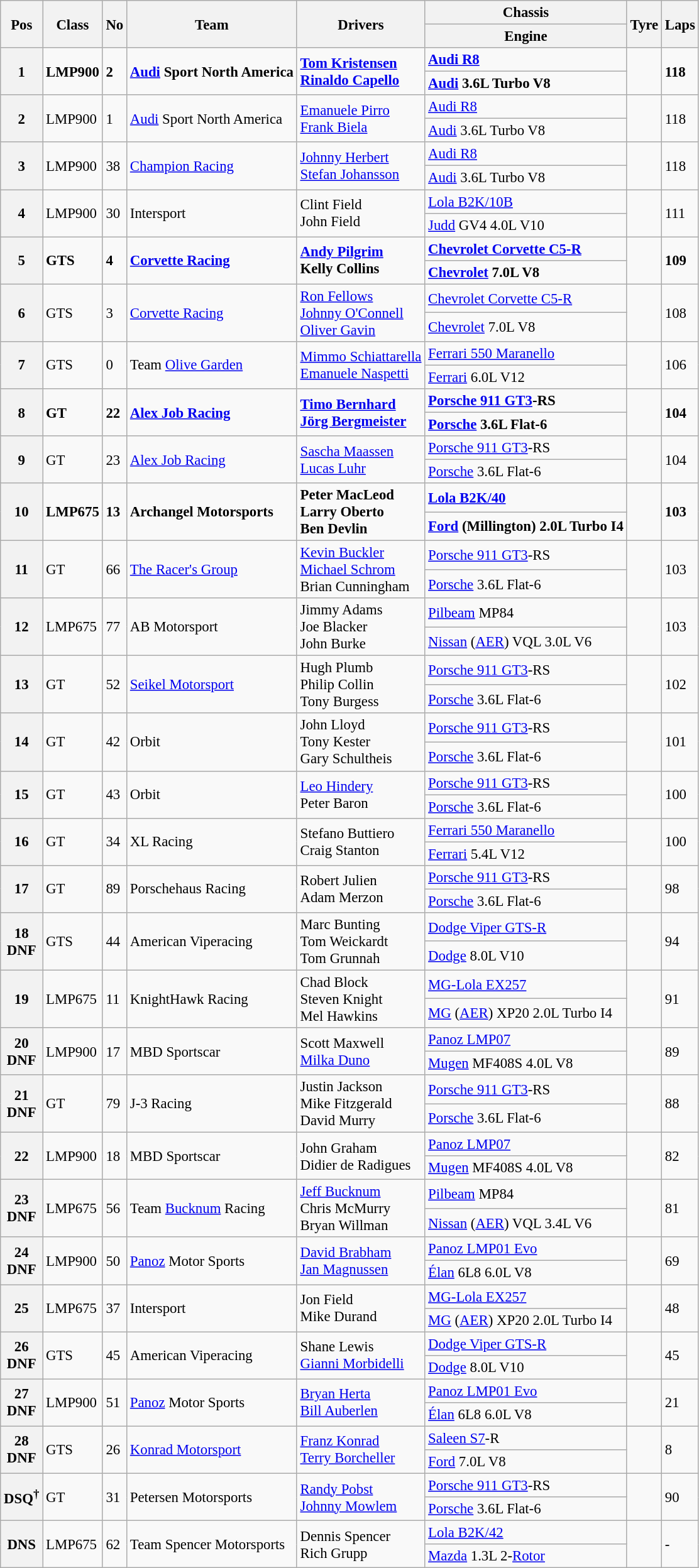<table class="wikitable" style="font-size: 95%;">
<tr>
<th rowspan=2>Pos</th>
<th rowspan=2>Class</th>
<th rowspan=2>No</th>
<th rowspan=2>Team</th>
<th rowspan=2>Drivers</th>
<th>Chassis</th>
<th rowspan=2>Tyre</th>
<th rowspan=2>Laps</th>
</tr>
<tr>
<th>Engine</th>
</tr>
<tr style="font-weight:bold">
<th rowspan=2>1</th>
<td rowspan=2>LMP900</td>
<td rowspan=2>2</td>
<td rowspan=2> <a href='#'>Audi</a> Sport North America</td>
<td rowspan=2> <a href='#'>Tom Kristensen</a><br> <a href='#'>Rinaldo Capello</a></td>
<td><a href='#'>Audi R8</a></td>
<td rowspan=2></td>
<td rowspan=2>118</td>
</tr>
<tr style="font-weight:bold">
<td><a href='#'>Audi</a> 3.6L Turbo V8</td>
</tr>
<tr>
<th rowspan=2>2</th>
<td rowspan=2>LMP900</td>
<td rowspan=2>1</td>
<td rowspan=2> <a href='#'>Audi</a> Sport North America</td>
<td rowspan=2> <a href='#'>Emanuele Pirro</a><br> <a href='#'>Frank Biela</a></td>
<td><a href='#'>Audi R8</a></td>
<td rowspan=2></td>
<td rowspan=2>118</td>
</tr>
<tr>
<td><a href='#'>Audi</a> 3.6L Turbo V8</td>
</tr>
<tr>
<th rowspan=2>3</th>
<td rowspan=2>LMP900</td>
<td rowspan=2>38</td>
<td rowspan=2> <a href='#'>Champion Racing</a></td>
<td rowspan=2> <a href='#'>Johnny Herbert</a><br> <a href='#'>Stefan Johansson</a></td>
<td><a href='#'>Audi R8</a></td>
<td rowspan=2></td>
<td rowspan=2>118</td>
</tr>
<tr>
<td><a href='#'>Audi</a> 3.6L Turbo V8</td>
</tr>
<tr>
<th rowspan=2>4</th>
<td rowspan=2>LMP900</td>
<td rowspan=2>30</td>
<td rowspan=2> Intersport</td>
<td rowspan=2> Clint Field<br> John Field</td>
<td><a href='#'>Lola B2K/10B</a></td>
<td rowspan=2></td>
<td rowspan=2>111</td>
</tr>
<tr>
<td><a href='#'>Judd</a> GV4 4.0L V10</td>
</tr>
<tr style="font-weight:bold">
<th rowspan=2>5</th>
<td rowspan=2>GTS</td>
<td rowspan=2>4</td>
<td rowspan=2> <a href='#'>Corvette Racing</a></td>
<td rowspan=2> <a href='#'>Andy Pilgrim</a><br> Kelly Collins</td>
<td><a href='#'>Chevrolet Corvette C5-R</a></td>
<td rowspan=2></td>
<td rowspan=2>109</td>
</tr>
<tr style="font-weight:bold">
<td><a href='#'>Chevrolet</a> 7.0L V8</td>
</tr>
<tr>
<th rowspan=2>6</th>
<td rowspan=2>GTS</td>
<td rowspan=2>3</td>
<td rowspan=2> <a href='#'>Corvette Racing</a></td>
<td rowspan=2> <a href='#'>Ron Fellows</a><br> <a href='#'>Johnny O'Connell</a><br> <a href='#'>Oliver Gavin</a></td>
<td><a href='#'>Chevrolet Corvette C5-R</a></td>
<td rowspan=2></td>
<td rowspan=2>108</td>
</tr>
<tr>
<td><a href='#'>Chevrolet</a> 7.0L V8</td>
</tr>
<tr>
<th rowspan=2>7</th>
<td rowspan=2>GTS</td>
<td rowspan=2>0</td>
<td rowspan=2> Team <a href='#'>Olive Garden</a></td>
<td rowspan=2> <a href='#'>Mimmo Schiattarella</a><br> <a href='#'>Emanuele Naspetti</a></td>
<td><a href='#'>Ferrari 550 Maranello</a></td>
<td rowspan=2></td>
<td rowspan=2>106</td>
</tr>
<tr>
<td><a href='#'>Ferrari</a> 6.0L V12</td>
</tr>
<tr style="font-weight:bold">
<th rowspan=2>8</th>
<td rowspan=2>GT</td>
<td rowspan=2>22</td>
<td rowspan=2> <a href='#'>Alex Job Racing</a></td>
<td rowspan=2> <a href='#'>Timo Bernhard</a><br> <a href='#'>Jörg Bergmeister</a></td>
<td><a href='#'>Porsche 911 GT3</a>-RS</td>
<td rowspan=2></td>
<td rowspan=2>104</td>
</tr>
<tr style="font-weight:bold">
<td><a href='#'>Porsche</a> 3.6L Flat-6</td>
</tr>
<tr>
<th rowspan=2>9</th>
<td rowspan=2>GT</td>
<td rowspan=2>23</td>
<td rowspan=2> <a href='#'>Alex Job Racing</a></td>
<td rowspan=2> <a href='#'>Sascha Maassen</a><br> <a href='#'>Lucas Luhr</a></td>
<td><a href='#'>Porsche 911 GT3</a>-RS</td>
<td rowspan=2></td>
<td rowspan=2>104</td>
</tr>
<tr>
<td><a href='#'>Porsche</a> 3.6L Flat-6</td>
</tr>
<tr style="font-weight:bold">
<th rowspan=2>10</th>
<td rowspan=2>LMP675</td>
<td rowspan=2>13</td>
<td rowspan=2> Archangel Motorsports</td>
<td rowspan=2> Peter MacLeod<br> Larry Oberto<br> Ben Devlin</td>
<td><a href='#'>Lola B2K/40</a></td>
<td rowspan=2></td>
<td rowspan=2>103</td>
</tr>
<tr style="font-weight:bold">
<td><a href='#'>Ford</a> (Millington) 2.0L Turbo I4</td>
</tr>
<tr>
<th rowspan=2>11</th>
<td rowspan=2>GT</td>
<td rowspan=2>66</td>
<td rowspan=2> <a href='#'>The Racer's Group</a></td>
<td rowspan=2> <a href='#'>Kevin Buckler</a><br> <a href='#'>Michael Schrom</a><br> Brian Cunningham</td>
<td><a href='#'>Porsche 911 GT3</a>-RS</td>
<td rowspan=2></td>
<td rowspan=2>103</td>
</tr>
<tr>
<td><a href='#'>Porsche</a> 3.6L Flat-6</td>
</tr>
<tr>
<th rowspan=2>12</th>
<td rowspan=2>LMP675</td>
<td rowspan=2>77</td>
<td rowspan=2> AB Motorsport</td>
<td rowspan=2> Jimmy Adams<br> Joe Blacker<br> John Burke</td>
<td><a href='#'>Pilbeam</a> MP84</td>
<td rowspan=2></td>
<td rowspan=2>103</td>
</tr>
<tr>
<td><a href='#'>Nissan</a> (<a href='#'>AER</a>) VQL 3.0L V6</td>
</tr>
<tr>
<th rowspan=2>13</th>
<td rowspan=2>GT</td>
<td rowspan=2>52</td>
<td rowspan=2> <a href='#'>Seikel Motorsport</a></td>
<td rowspan=2> Hugh Plumb<br> Philip Collin<br> Tony Burgess</td>
<td><a href='#'>Porsche 911 GT3</a>-RS</td>
<td rowspan=2></td>
<td rowspan=2>102</td>
</tr>
<tr>
<td><a href='#'>Porsche</a> 3.6L Flat-6</td>
</tr>
<tr>
<th rowspan=2>14</th>
<td rowspan=2>GT</td>
<td rowspan=2>42</td>
<td rowspan=2> Orbit</td>
<td rowspan=2> John Lloyd<br> Tony Kester<br> Gary Schultheis</td>
<td><a href='#'>Porsche 911 GT3</a>-RS</td>
<td rowspan=2></td>
<td rowspan=2>101</td>
</tr>
<tr>
<td><a href='#'>Porsche</a> 3.6L Flat-6</td>
</tr>
<tr>
<th rowspan=2>15</th>
<td rowspan=2>GT</td>
<td rowspan=2>43</td>
<td rowspan=2> Orbit</td>
<td rowspan=2> <a href='#'>Leo Hindery</a><br> Peter Baron</td>
<td><a href='#'>Porsche 911 GT3</a>-RS</td>
<td rowspan=2></td>
<td rowspan=2>100</td>
</tr>
<tr>
<td><a href='#'>Porsche</a> 3.6L Flat-6</td>
</tr>
<tr>
<th rowspan=2>16</th>
<td rowspan=2>GT</td>
<td rowspan=2>34</td>
<td rowspan=2> XL Racing</td>
<td rowspan=2> Stefano Buttiero<br> Craig Stanton</td>
<td><a href='#'>Ferrari 550 Maranello</a></td>
<td rowspan=2></td>
<td rowspan=2>100</td>
</tr>
<tr>
<td><a href='#'>Ferrari</a> 5.4L V12</td>
</tr>
<tr>
<th rowspan=2>17</th>
<td rowspan=2>GT</td>
<td rowspan=2>89</td>
<td rowspan=2> Porschehaus Racing</td>
<td rowspan=2> Robert Julien<br> Adam Merzon</td>
<td><a href='#'>Porsche 911 GT3</a>-RS</td>
<td rowspan=2></td>
<td rowspan=2>98</td>
</tr>
<tr>
<td><a href='#'>Porsche</a> 3.6L Flat-6</td>
</tr>
<tr>
<th rowspan=2>18<br>DNF</th>
<td rowspan=2>GTS</td>
<td rowspan=2>44</td>
<td rowspan=2> American Viperacing</td>
<td rowspan=2> Marc Bunting<br> Tom Weickardt<br> Tom Grunnah</td>
<td><a href='#'>Dodge Viper GTS-R</a></td>
<td rowspan=2></td>
<td rowspan=2>94</td>
</tr>
<tr>
<td><a href='#'>Dodge</a> 8.0L V10</td>
</tr>
<tr>
<th rowspan=2>19</th>
<td rowspan=2>LMP675</td>
<td rowspan=2>11</td>
<td rowspan=2> KnightHawk Racing</td>
<td rowspan=2> Chad Block<br> Steven Knight<br> Mel Hawkins</td>
<td><a href='#'>MG-Lola EX257</a></td>
<td rowspan=2></td>
<td rowspan=2>91</td>
</tr>
<tr>
<td><a href='#'>MG</a> (<a href='#'>AER</a>) XP20 2.0L Turbo I4</td>
</tr>
<tr>
<th rowspan=2>20<br>DNF</th>
<td rowspan=2>LMP900</td>
<td rowspan=2>17</td>
<td rowspan=2> MBD Sportscar</td>
<td rowspan=2> Scott Maxwell<br> <a href='#'>Milka Duno</a></td>
<td><a href='#'>Panoz LMP07</a></td>
<td rowspan=2></td>
<td rowspan=2>89</td>
</tr>
<tr>
<td><a href='#'>Mugen</a> MF408S 4.0L V8</td>
</tr>
<tr>
<th rowspan=2>21<br>DNF</th>
<td rowspan=2>GT</td>
<td rowspan=2>79</td>
<td rowspan=2> J-3 Racing</td>
<td rowspan=2> Justin Jackson<br> Mike Fitzgerald<br> David Murry</td>
<td><a href='#'>Porsche 911 GT3</a>-RS</td>
<td rowspan=2></td>
<td rowspan=2>88</td>
</tr>
<tr>
<td><a href='#'>Porsche</a> 3.6L Flat-6</td>
</tr>
<tr>
<th rowspan=2>22</th>
<td rowspan=2>LMP900</td>
<td rowspan=2>18</td>
<td rowspan=2> MBD Sportscar</td>
<td rowspan=2> John Graham<br> Didier de Radigues</td>
<td><a href='#'>Panoz LMP07</a></td>
<td rowspan=2></td>
<td rowspan=2>82</td>
</tr>
<tr>
<td><a href='#'>Mugen</a> MF408S 4.0L V8</td>
</tr>
<tr>
<th rowspan=2>23<br>DNF</th>
<td rowspan=2>LMP675</td>
<td rowspan=2>56</td>
<td rowspan=2> Team <a href='#'>Bucknum</a> Racing</td>
<td rowspan=2> <a href='#'>Jeff Bucknum</a><br> Chris McMurry<br> Bryan Willman</td>
<td><a href='#'>Pilbeam</a> MP84</td>
<td rowspan=2></td>
<td rowspan=2>81</td>
</tr>
<tr>
<td><a href='#'>Nissan</a> (<a href='#'>AER</a>) VQL 3.4L V6</td>
</tr>
<tr>
<th rowspan=2>24<br>DNF</th>
<td rowspan=2>LMP900</td>
<td rowspan=2>50</td>
<td rowspan=2> <a href='#'>Panoz</a> Motor Sports</td>
<td rowspan=2> <a href='#'>David Brabham</a><br> <a href='#'>Jan Magnussen</a></td>
<td><a href='#'>Panoz LMP01 Evo</a></td>
<td rowspan=2></td>
<td rowspan=2>69</td>
</tr>
<tr>
<td><a href='#'>Élan</a> 6L8 6.0L V8</td>
</tr>
<tr>
<th rowspan=2>25</th>
<td rowspan=2>LMP675</td>
<td rowspan=2>37</td>
<td rowspan=2> Intersport</td>
<td rowspan=2> Jon Field<br> Mike Durand</td>
<td><a href='#'>MG-Lola EX257</a></td>
<td rowspan=2></td>
<td rowspan=2>48</td>
</tr>
<tr>
<td><a href='#'>MG</a> (<a href='#'>AER</a>) XP20 2.0L Turbo I4</td>
</tr>
<tr>
<th rowspan=2>26<br>DNF</th>
<td rowspan=2>GTS</td>
<td rowspan=2>45</td>
<td rowspan=2> American Viperacing</td>
<td rowspan=2> Shane Lewis<br> <a href='#'>Gianni Morbidelli</a></td>
<td><a href='#'>Dodge Viper GTS-R</a></td>
<td rowspan=2></td>
<td rowspan=2>45</td>
</tr>
<tr>
<td><a href='#'>Dodge</a> 8.0L V10</td>
</tr>
<tr>
<th rowspan=2>27<br>DNF</th>
<td rowspan=2>LMP900</td>
<td rowspan=2>51</td>
<td rowspan=2> <a href='#'>Panoz</a> Motor Sports</td>
<td rowspan=2> <a href='#'>Bryan Herta</a><br> <a href='#'>Bill Auberlen</a></td>
<td><a href='#'>Panoz LMP01 Evo</a></td>
<td rowspan=2></td>
<td rowspan=2>21</td>
</tr>
<tr>
<td><a href='#'>Élan</a> 6L8 6.0L V8</td>
</tr>
<tr>
<th rowspan=2>28<br>DNF</th>
<td rowspan=2>GTS</td>
<td rowspan=2>26</td>
<td rowspan=2> <a href='#'>Konrad Motorsport</a></td>
<td rowspan=2> <a href='#'>Franz Konrad</a><br> <a href='#'>Terry Borcheller</a></td>
<td><a href='#'>Saleen S7</a>-R</td>
<td rowspan=2></td>
<td rowspan=2>8</td>
</tr>
<tr>
<td><a href='#'>Ford</a> 7.0L V8</td>
</tr>
<tr>
<th rowspan=2>DSQ<sup>†</sup></th>
<td rowspan=2>GT</td>
<td rowspan=2>31</td>
<td rowspan=2> Petersen Motorsports</td>
<td rowspan=2> <a href='#'>Randy Pobst</a><br> <a href='#'>Johnny Mowlem</a></td>
<td><a href='#'>Porsche 911 GT3</a>-RS</td>
<td rowspan=2></td>
<td rowspan=2>90</td>
</tr>
<tr>
<td><a href='#'>Porsche</a> 3.6L Flat-6</td>
</tr>
<tr>
<th rowspan=2>DNS</th>
<td rowspan=2>LMP675</td>
<td rowspan=2>62</td>
<td rowspan=2> Team Spencer Motorsports</td>
<td rowspan=2> Dennis Spencer<br> Rich Grupp</td>
<td><a href='#'>Lola B2K/42</a></td>
<td rowspan=2></td>
<td rowspan=2>-</td>
</tr>
<tr>
<td><a href='#'>Mazda</a> 1.3L 2-<a href='#'>Rotor</a></td>
</tr>
</table>
